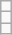<table class="wikitable">
<tr>
<td></td>
</tr>
<tr>
<td></td>
</tr>
<tr>
<td></td>
</tr>
</table>
